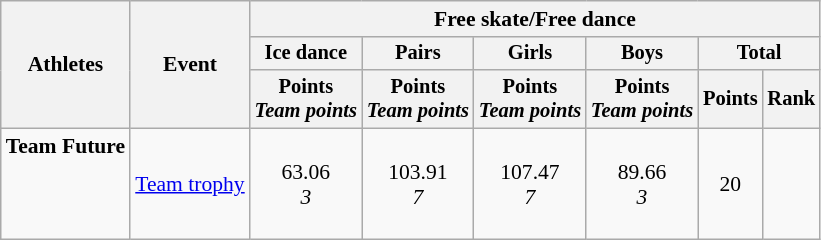<table class="wikitable" style="font-size:90%">
<tr>
<th rowspan=3>Athletes</th>
<th rowspan=3>Event</th>
<th colspan=6>Free skate/Free dance</th>
</tr>
<tr style="font-size:95%">
<th>Ice dance</th>
<th>Pairs</th>
<th>Girls</th>
<th>Boys</th>
<th colspan=2>Total</th>
</tr>
<tr style="font-size:95%">
<th>Points<br><em>Team points</em></th>
<th>Points<br><em>Team points</em></th>
<th>Points<br><em>Team points</em></th>
<th>Points<br><em>Team points</em></th>
<th>Points</th>
<th>Rank</th>
</tr>
<tr align=center>
<td align=left><strong>Team Future</strong><br><br><br><br></td>
<td align=left><a href='#'>Team trophy</a></td>
<td>63.06<br><em>3</em></td>
<td>103.91<br><em>7</em></td>
<td>107.47<br><em>7</em></td>
<td>89.66<br><em>3</em></td>
<td>20</td>
<td></td>
</tr>
</table>
